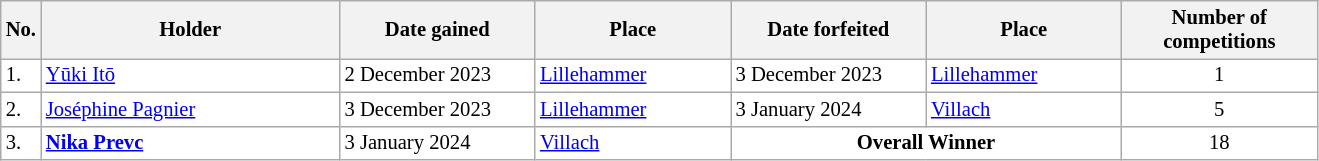<table class="wikitable plainrowheaders" style="background:#fff; font-size:86%; line-height:16px; border:grey solid 1px; border-collapse:collapse;">
<tr>
<th style="width:1em;">No.</th>
<th style="width:14em;">Holder</th>
<th style="width:9em;">Date gained</th>
<th style="width:9em;">Place</th>
<th style="width:9em;">Date forfeited</th>
<th style="width:9em;">Place</th>
<th style="width:9em;">Number of competitions</th>
</tr>
<tr>
<td>1.</td>
<td> <a href='#'>Yūki Itō</a></td>
<td>2 December 2023</td>
<td> <a href='#'>Lillehammer</a></td>
<td>3 December 2023</td>
<td> <a href='#'>Lillehammer</a></td>
<td align=center>1</td>
</tr>
<tr>
<td>2.</td>
<td> <a href='#'>Joséphine Pagnier</a></td>
<td>3 December 2023</td>
<td> <a href='#'>Lillehammer</a></td>
<td>3 January 2024</td>
<td> <a href='#'>Villach</a></td>
<td align=center>5</td>
</tr>
<tr>
<td>3.</td>
<td> <strong><a href='#'>Nika Prevc</a></strong></td>
<td>3 January 2024</td>
<td> <a href='#'>Villach</a></td>
<td align=center colspan=2><strong>Overall Winner</strong></td>
<td align=center>18</td>
</tr>
</table>
